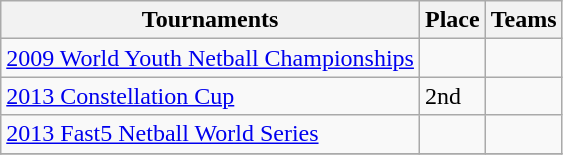<table class="wikitable collapsible">
<tr>
<th>Tournaments</th>
<th>Place</th>
<th>Teams</th>
</tr>
<tr>
<td><a href='#'>2009 World Youth Netball Championships</a></td>
<td></td>
<td></td>
</tr>
<tr>
<td><a href='#'>2013 Constellation Cup</a></td>
<td>2nd</td>
<td></td>
</tr>
<tr>
<td><a href='#'>2013 Fast5 Netball World Series</a></td>
<td></td>
<td></td>
</tr>
<tr>
</tr>
</table>
